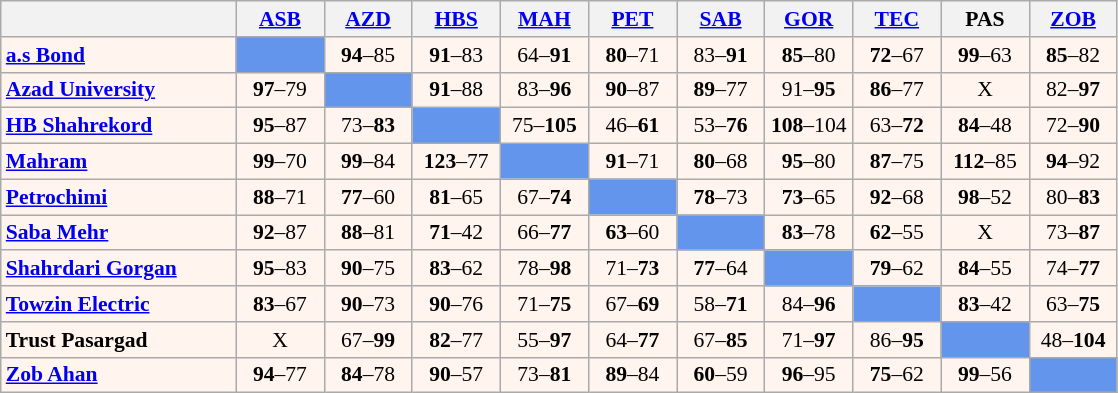<table cellspacing="0" cellpadding="3" style="background-color: #fff5ee; font-size: 90%; text-align: center" class="wikitable">
<tr>
<th width=150></th>
<th width=52><a href='#'>ASB</a></th>
<th width=52><a href='#'>AZD</a></th>
<th width=52><a href='#'>HBS</a></th>
<th width=52><a href='#'>MAH</a></th>
<th width=52><a href='#'>PET</a></th>
<th width=52><a href='#'>SAB</a></th>
<th width=52><a href='#'>GOR</a></th>
<th width=52><a href='#'>TEC</a></th>
<th width=52>PAS</th>
<th width=52><a href='#'>ZOB</a></th>
</tr>
<tr>
<td align=left><strong><a href='#'>a.s Bond</a></strong></td>
<td bgcolor="#6495ed"></td>
<td><strong>94</strong>–85</td>
<td><strong>91</strong>–83</td>
<td>64–<strong>91</strong></td>
<td><strong>80</strong>–71</td>
<td>83–<strong>91</strong></td>
<td><strong>85</strong>–80</td>
<td><strong>72</strong>–67</td>
<td><strong>99</strong>–63</td>
<td><strong>85</strong>–82</td>
</tr>
<tr>
<td align=left><strong><a href='#'>Azad University</a></strong></td>
<td><strong>97</strong>–79</td>
<td bgcolor="#6495ed"></td>
<td><strong>91</strong>–88</td>
<td>83–<strong>96</strong></td>
<td><strong>90</strong>–87</td>
<td><strong>89</strong>–77</td>
<td>91–<strong>95</strong></td>
<td><strong>86</strong>–77</td>
<td>X</td>
<td>82–<strong>97</strong></td>
</tr>
<tr>
<td align=left><strong><a href='#'>HB Shahrekord</a></strong></td>
<td><strong>95</strong>–87</td>
<td>73–<strong>83</strong></td>
<td bgcolor="#6495ed"></td>
<td>75–<strong>105</strong></td>
<td>46–<strong>61</strong></td>
<td>53–<strong>76</strong></td>
<td><strong>108</strong>–104</td>
<td>63–<strong>72</strong></td>
<td><strong>84</strong>–48</td>
<td>72–<strong>90</strong></td>
</tr>
<tr>
<td align=left><strong><a href='#'>Mahram</a></strong></td>
<td><strong>99</strong>–70</td>
<td><strong>99</strong>–84</td>
<td><strong>123</strong>–77</td>
<td bgcolor="#6495ed"></td>
<td><strong>91</strong>–71</td>
<td><strong>80</strong>–68</td>
<td><strong>95</strong>–80</td>
<td><strong>87</strong>–75</td>
<td><strong>112</strong>–85</td>
<td><strong>94</strong>–92</td>
</tr>
<tr>
<td align=left><strong><a href='#'>Petrochimi</a></strong></td>
<td><strong>88</strong>–71</td>
<td><strong>77</strong>–60</td>
<td><strong>81</strong>–65</td>
<td>67–<strong>74</strong></td>
<td bgcolor="#6495ed"></td>
<td><strong>78</strong>–73</td>
<td><strong>73</strong>–65</td>
<td><strong>92</strong>–68</td>
<td><strong>98</strong>–52</td>
<td>80–<strong>83</strong></td>
</tr>
<tr>
<td align=left><strong><a href='#'>Saba Mehr</a></strong></td>
<td><strong>92</strong>–87</td>
<td><strong>88</strong>–81</td>
<td><strong>71</strong>–42</td>
<td>66–<strong>77</strong></td>
<td><strong>63</strong>–60</td>
<td bgcolor="#6495ed"></td>
<td><strong>83</strong>–78</td>
<td><strong>62</strong>–55</td>
<td>X</td>
<td>73–<strong>87</strong></td>
</tr>
<tr>
<td align=left><strong><a href='#'>Shahrdari Gorgan</a></strong></td>
<td><strong>95</strong>–83</td>
<td><strong>90</strong>–75</td>
<td><strong>83</strong>–62</td>
<td>78–<strong>98</strong></td>
<td>71–<strong>73</strong></td>
<td><strong>77</strong>–64</td>
<td bgcolor="#6495ed"></td>
<td><strong>79</strong>–62</td>
<td><strong>84</strong>–55</td>
<td>74–<strong>77</strong></td>
</tr>
<tr>
<td align=left><strong><a href='#'>Towzin Electric</a></strong></td>
<td><strong>83</strong>–67</td>
<td><strong>90</strong>–73</td>
<td><strong>90</strong>–76</td>
<td>71–<strong>75</strong></td>
<td>67–<strong>69</strong></td>
<td>58–<strong>71</strong></td>
<td>84–<strong>96</strong></td>
<td bgcolor="#6495ed"></td>
<td><strong>83</strong>–42</td>
<td>63–<strong>75</strong></td>
</tr>
<tr>
<td align=left><strong>Trust Pasargad</strong></td>
<td>X</td>
<td>67–<strong>99</strong></td>
<td><strong>82</strong>–77</td>
<td>55–<strong>97</strong></td>
<td>64–<strong>77</strong></td>
<td>67–<strong>85</strong></td>
<td>71–<strong>97</strong></td>
<td>86–<strong>95</strong></td>
<td bgcolor="#6495ed"></td>
<td>48–<strong>104</strong></td>
</tr>
<tr>
<td align=left><strong><a href='#'>Zob Ahan</a></strong></td>
<td><strong>94</strong>–77</td>
<td><strong>84</strong>–78</td>
<td><strong>90</strong>–57</td>
<td>73–<strong>81</strong></td>
<td><strong>89</strong>–84</td>
<td><strong>60</strong>–59</td>
<td><strong>96</strong>–95</td>
<td><strong>75</strong>–62</td>
<td><strong>99</strong>–56</td>
<td bgcolor="#6495ed"></td>
</tr>
</table>
